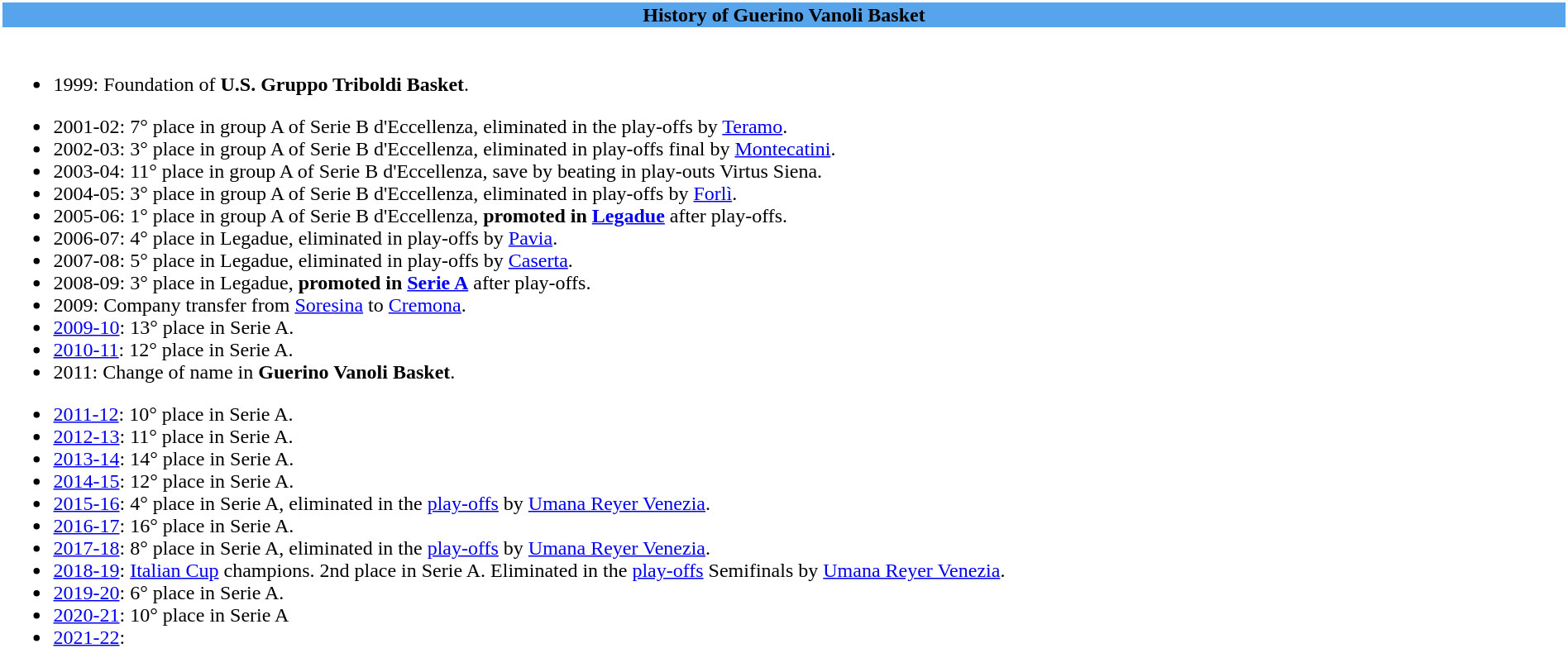<table class="toccolours" style="margin: 0.5em auto; width: 100%; background:#FFFFFF; text-align: left;">
<tr>
<th colspan="2" align=center bgcolor="#56A5EC"><span>History of Guerino Vanoli Basket</span></th>
</tr>
<tr>
<td><div><br><ul><li>1999: Foundation of <strong>U.S. Gruppo Triboldi Basket</strong>.</li></ul><ul><li>2001-02: 7° place in group A of Serie B d'Eccellenza, eliminated in the play-offs by <a href='#'>Teramo</a>.</li><li>2002-03: 3° place in group A of Serie B d'Eccellenza, eliminated in play-offs final by <a href='#'>Montecatini</a>.</li><li>2003-04: 11° place in group A of Serie B d'Eccellenza, save by beating in play-outs Virtus Siena.</li><li>2004-05: 3° place in group A of Serie B d'Eccellenza, eliminated in play-offs by <a href='#'>Forlì</a>.</li><li>2005-06: 1° place in group A of Serie B d'Eccellenza,  <strong>promoted in <a href='#'>Legadue</a></strong> after play-offs.</li><li>2006-07: 4° place in Legadue, eliminated in play-offs by <a href='#'>Pavia</a>.</li><li>2007-08: 5° place in Legadue, eliminated in play-offs by <a href='#'>Caserta</a>.</li><li>2008-09: 3° place in Legadue,  <strong>promoted in <a href='#'>Serie A</a></strong> after play-offs.</li><li>2009: Company transfer from <a href='#'>Soresina</a> to <a href='#'>Cremona</a>.</li><li><a href='#'>2009-10</a>: 13° place in Serie A.</li><li><a href='#'>2010-11</a>: 12° place in Serie A.</li><li>2011: Change of name in <strong>Guerino Vanoli Basket</strong>.</li></ul><ul><li><a href='#'>2011-12</a>: 10° place in Serie A.</li><li><a href='#'>2012-13</a>: 11° place in Serie A.</li><li><a href='#'>2013-14</a>: 14° place in Serie A.</li><li><a href='#'>2014-15</a>: 12° place in Serie A.</li><li><a href='#'>2015-16</a>: 4° place in Serie A, eliminated in the <a href='#'>play-offs</a> by <a href='#'>Umana Reyer Venezia</a>.</li><li><a href='#'>2016-17</a>: 16° place in Serie A.</li><li><a href='#'>2017-18</a>: 8° place in Serie A, eliminated in the <a href='#'>play-offs</a> by <a href='#'>Umana Reyer Venezia</a>.</li><li><a href='#'>2018-19</a>: <a href='#'>Italian Cup</a> champions. 2nd place in Serie A. Eliminated in the <a href='#'>play-offs</a> Semifinals by <a href='#'>Umana Reyer Venezia</a>.</li><li><a href='#'>2019-20</a>: 6° place in Serie A.</li><li><a href='#'>2020-21</a>: 10° place in Serie A</li><li><a href='#'>2021-22</a>:</li></ul>
</div></td>
</tr>
</table>
